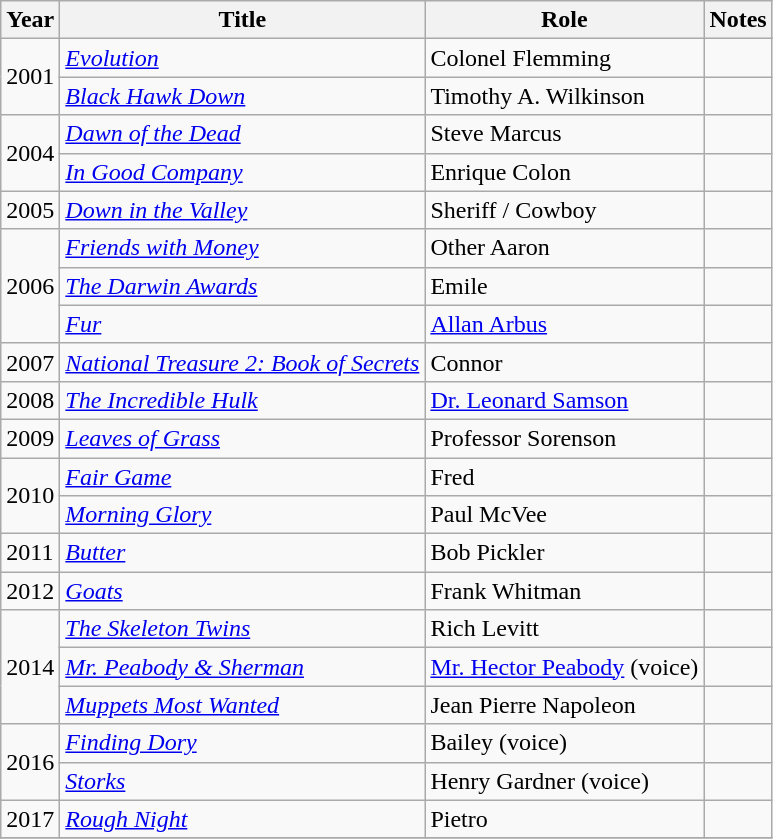<table class="wikitable sortable">
<tr>
<th>Year</th>
<th>Title</th>
<th>Role</th>
<th class="unsortable">Notes</th>
</tr>
<tr>
<td rowspan="2">2001</td>
<td><em><a href='#'>Evolution</a></em></td>
<td>Colonel Flemming</td>
<td></td>
</tr>
<tr>
<td><em><a href='#'>Black Hawk Down</a></em></td>
<td>Timothy A. Wilkinson</td>
<td></td>
</tr>
<tr>
<td rowspan="2">2004</td>
<td><em><a href='#'>Dawn of the Dead</a></em></td>
<td>Steve Marcus</td>
<td></td>
</tr>
<tr>
<td><em><a href='#'>In Good Company</a></em></td>
<td>Enrique Colon</td>
<td></td>
</tr>
<tr>
<td>2005</td>
<td><em><a href='#'>Down in the Valley</a></em></td>
<td>Sheriff / Cowboy</td>
<td></td>
</tr>
<tr>
<td rowspan="3">2006</td>
<td><em><a href='#'>Friends with Money</a></em></td>
<td>Other Aaron</td>
<td></td>
</tr>
<tr>
<td><em><a href='#'>The Darwin Awards</a></em></td>
<td>Emile</td>
<td></td>
</tr>
<tr>
<td><em><a href='#'>Fur</a></em></td>
<td><a href='#'>Allan Arbus</a></td>
<td></td>
</tr>
<tr>
<td>2007</td>
<td><em><a href='#'>National Treasure 2: Book of Secrets</a></em></td>
<td>Connor</td>
<td></td>
</tr>
<tr>
<td>2008</td>
<td><em><a href='#'>The Incredible Hulk</a></em></td>
<td><a href='#'>Dr. Leonard Samson</a></td>
<td></td>
</tr>
<tr>
<td>2009</td>
<td><em><a href='#'>Leaves of Grass</a></em></td>
<td>Professor Sorenson</td>
<td></td>
</tr>
<tr>
<td rowspan="2">2010</td>
<td><em><a href='#'>Fair Game</a></em></td>
<td>Fred</td>
<td></td>
</tr>
<tr>
<td><em><a href='#'>Morning Glory</a></em></td>
<td>Paul McVee</td>
<td></td>
</tr>
<tr>
<td>2011</td>
<td><em><a href='#'>Butter</a></em></td>
<td>Bob Pickler</td>
<td></td>
</tr>
<tr>
<td>2012</td>
<td><em><a href='#'>Goats</a></em></td>
<td>Frank Whitman</td>
<td></td>
</tr>
<tr>
<td rowspan="3">2014</td>
<td><em><a href='#'>The Skeleton Twins</a></em></td>
<td>Rich Levitt</td>
<td></td>
</tr>
<tr>
<td><em><a href='#'>Mr. Peabody & Sherman</a></em></td>
<td><a href='#'>Mr. Hector Peabody</a> (voice)</td>
<td></td>
</tr>
<tr>
<td><em><a href='#'>Muppets Most Wanted</a></em></td>
<td>Jean Pierre Napoleon</td>
<td></td>
</tr>
<tr>
<td rowspan="2">2016</td>
<td><em><a href='#'>Finding Dory</a></em></td>
<td>Bailey (voice)</td>
<td></td>
</tr>
<tr>
<td><em><a href='#'>Storks</a></em></td>
<td>Henry Gardner (voice)</td>
<td></td>
</tr>
<tr>
<td>2017</td>
<td><em><a href='#'>Rough Night</a></em></td>
<td>Pietro</td>
<td></td>
</tr>
<tr>
</tr>
</table>
